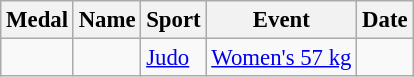<table class="wikitable sortable" style="font-size: 95%">
<tr>
<th>Medal</th>
<th>Name</th>
<th>Sport</th>
<th>Event</th>
<th>Date</th>
</tr>
<tr>
<td></td>
<td></td>
<td><a href='#'>Judo</a></td>
<td><a href='#'>Women's 57 kg</a></td>
<td></td>
</tr>
</table>
